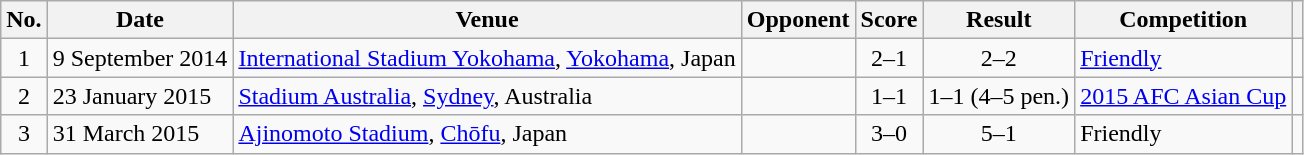<table class="wikitable sortable">
<tr>
<th scope="col">No.</th>
<th scope="col">Date</th>
<th scope="col">Venue</th>
<th scope="col">Opponent</th>
<th scope="col">Score</th>
<th scope="col">Result</th>
<th scope="col">Competition</th>
<th scope="col" class="unsortable"></th>
</tr>
<tr>
<td align="center">1</td>
<td>9 September 2014</td>
<td><a href='#'>International Stadium Yokohama</a>, <a href='#'>Yokohama</a>, Japan</td>
<td></td>
<td align="center">2–1</td>
<td align="center">2–2</td>
<td><a href='#'>Friendly</a></td>
<td></td>
</tr>
<tr>
<td align="center">2</td>
<td>23 January 2015</td>
<td><a href='#'>Stadium Australia</a>, <a href='#'>Sydney</a>, Australia</td>
<td></td>
<td align="center">1–1</td>
<td align="center">1–1 (4–5 pen.)</td>
<td><a href='#'>2015 AFC Asian Cup</a></td>
<td></td>
</tr>
<tr>
<td align="center">3</td>
<td>31 March 2015</td>
<td><a href='#'>Ajinomoto Stadium</a>, <a href='#'>Chōfu</a>, Japan</td>
<td></td>
<td align="center">3–0</td>
<td align="center">5–1</td>
<td>Friendly</td>
<td></td>
</tr>
</table>
